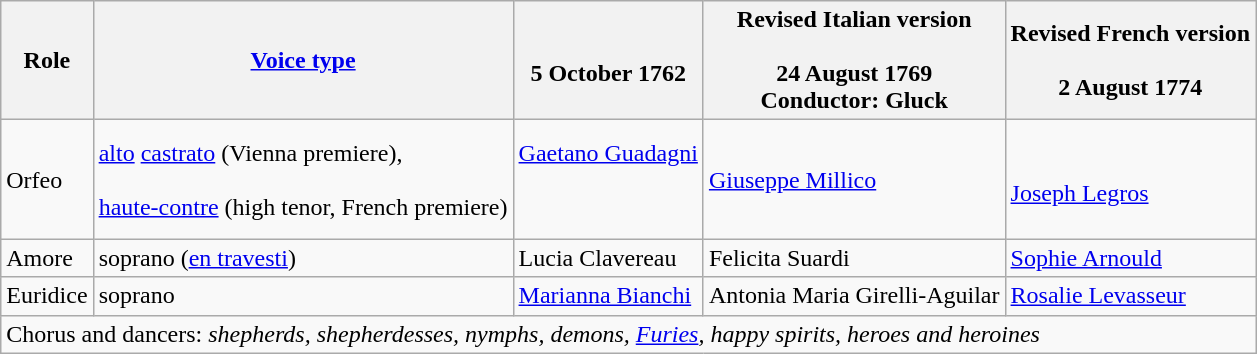<table class="wikitable">
<tr>
<th>Role</th>
<th><a href='#'>Voice type</a></th>
<th><br>5 October 1762</th>
<th>Revised Italian version<br><br>24 August 1769<br>Conductor: Gluck</th>
<th>Revised French version<br><br>2 August 1774</th>
</tr>
<tr>
<td>Orfeo</td>
<td><a href='#'>alto</a> <a href='#'>castrato</a> (Vienna premiere),<br><br> <a href='#'>haute-contre</a> (high tenor, French premiere)</td>
<td><a href='#'>Gaetano Guadagni</a><br> <br> </td>
<td> <br><a href='#'>Giuseppe Millico</a><br> </td>
<td> <br> <br><a href='#'>Joseph Legros</a><br> </td>
</tr>
<tr>
<td>Amore</td>
<td>soprano (<a href='#'>en travesti</a>)</td>
<td>Lucia Clavereau</td>
<td>Felicita Suardi</td>
<td><a href='#'>Sophie Arnould</a></td>
</tr>
<tr>
<td>Euridice</td>
<td>soprano</td>
<td><a href='#'>Marianna Bianchi</a></td>
<td>Antonia Maria Girelli-Aguilar</td>
<td><a href='#'>Rosalie Levasseur</a></td>
</tr>
<tr>
<td colspan="5">Chorus and dancers: <em>shepherds, shepherdesses, nymphs, demons, <a href='#'>Furies</a>, happy spirits, heroes and heroines</em></td>
</tr>
</table>
